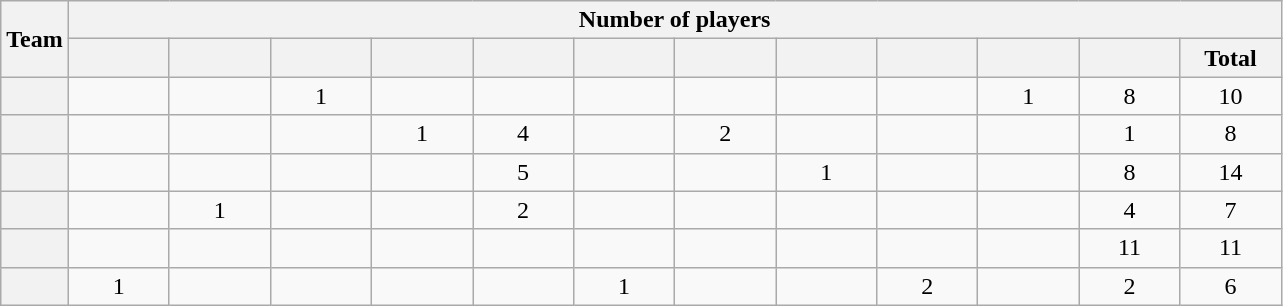<table class="wikitable plainrowheaders"  style="text-align:center">
<tr>
<th scope="col" rowspan=2>Team</th>
<th scope="colgroup" colspan=12>Number of players</th>
</tr>
<tr>
<th scope="col" width=60></th>
<th scope="col" width=60></th>
<th scope="col" width=60></th>
<th scope="col" width=60></th>
<th scope="col" width=60></th>
<th scope="col" width=60></th>
<th scope="col" width=60></th>
<th scope="col" width=60></th>
<th scope="col" width=60></th>
<th scope="col" width=60></th>
<th scope="col" width=60></th>
<th scope="col" width=60>Total</th>
</tr>
<tr>
<th scope="row"></th>
<td></td>
<td></td>
<td>1</td>
<td></td>
<td></td>
<td></td>
<td></td>
<td></td>
<td></td>
<td>1</td>
<td>8</td>
<td>10</td>
</tr>
<tr>
<th scope="row"></th>
<td></td>
<td></td>
<td></td>
<td>1</td>
<td>4</td>
<td></td>
<td>2</td>
<td></td>
<td></td>
<td></td>
<td>1</td>
<td>8</td>
</tr>
<tr>
<th scope="row"></th>
<td></td>
<td></td>
<td></td>
<td></td>
<td>5</td>
<td></td>
<td></td>
<td>1</td>
<td></td>
<td></td>
<td>8</td>
<td>14</td>
</tr>
<tr>
<th scope="row"></th>
<td></td>
<td>1</td>
<td></td>
<td></td>
<td>2</td>
<td></td>
<td></td>
<td></td>
<td></td>
<td></td>
<td>4</td>
<td>7</td>
</tr>
<tr>
<th scope="row"></th>
<td></td>
<td></td>
<td></td>
<td></td>
<td></td>
<td></td>
<td></td>
<td></td>
<td></td>
<td></td>
<td>11</td>
<td>11</td>
</tr>
<tr>
<th scope="row"></th>
<td>1</td>
<td></td>
<td></td>
<td></td>
<td></td>
<td>1</td>
<td></td>
<td></td>
<td>2</td>
<td></td>
<td>2</td>
<td>6</td>
</tr>
</table>
